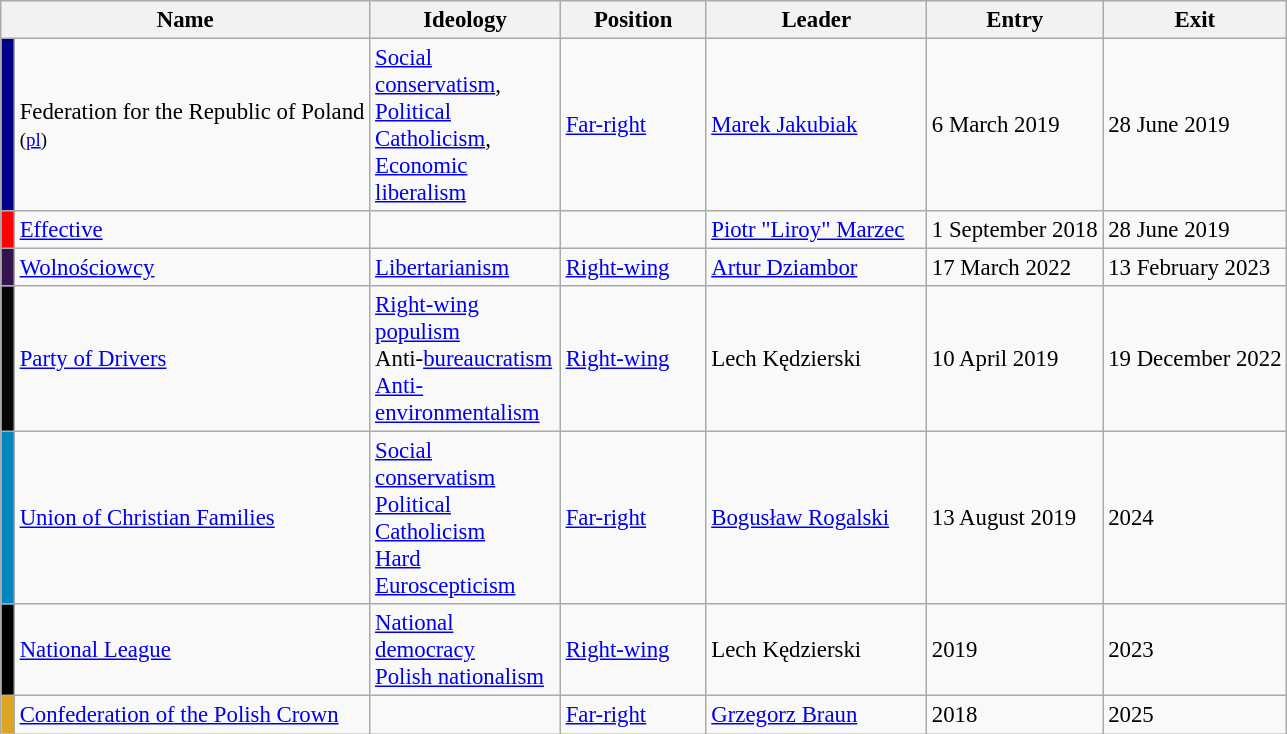<table class="wikitable" style="font-size:95%;">
<tr>
<th style="width:200px" colspan="2">Name</th>
<th style="width:120px">Ideology</th>
<th style="width:90px">Position</th>
<th style="width:140px">Leader</th>
<th>Entry</th>
<th>Exit</th>
</tr>
<tr>
<td style="width:2px; background:#00008B;"></td>
<td>Federation for the Republic of Poland <br> <small>(<a href='#'>pl</a>)</small></td>
<td><a href='#'>Social conservatism</a>, <a href='#'>Political Catholicism</a>, <a href='#'>Economic liberalism</a></td>
<td><a href='#'>Far-right</a></td>
<td><a href='#'>Marek Jakubiak</a></td>
<td>6 March 2019</td>
<td>28 June 2019</td>
</tr>
<tr>
<td style="width:2px; background:#FF0000;"></td>
<td><a href='#'>Effective</a></td>
<td></td>
<td></td>
<td><a href='#'>Piotr "Liroy" Marzec</a></td>
<td>1 September 2018</td>
<td>28 June 2019</td>
</tr>
<tr>
<td style="width:2px;background:#35134E;"></td>
<td><a href='#'>Wolnościowcy</a></td>
<td><a href='#'>Libertarianism</a></td>
<td><a href='#'>Right-wing</a></td>
<td><a href='#'>Artur Dziambor</a></td>
<td data-sort-value="2022-03-17">17 March 2022</td>
<td data-sort-value="2023-02-13">13 February 2023</td>
</tr>
<tr>
<td style="width:2px;background:#050708;"></td>
<td><a href='#'>Party of Drivers</a></td>
<td><a href='#'>Right-wing populism</a><br>Anti-<a href='#'>bureaucratism</a><br><a href='#'>Anti-environmentalism</a></td>
<td><a href='#'>Right-wing</a></td>
<td>Lech Kędzierski</td>
<td>10 April 2019</td>
<td>19 December 2022</td>
</tr>
<tr>
<td style="width:2px;background:#0087BD;"></td>
<td><a href='#'>Union of Christian Families</a></td>
<td><a href='#'>Social conservatism</a><br><a href='#'>Political Catholicism</a><br><a href='#'>Hard Euroscepticism</a></td>
<td><a href='#'>Far-right</a></td>
<td><a href='#'>Bogusław Rogalski</a></td>
<td>13 August 2019</td>
<td>2024</td>
</tr>
<tr>
<td style="width:2px; background:#000000;"></td>
<td><a href='#'>National League</a></td>
<td><a href='#'>National democracy</a><br><a href='#'>Polish nationalism</a></td>
<td><a href='#'>Right-wing</a></td>
<td>Lech Kędzierski</td>
<td>2019</td>
<td>2023</td>
</tr>
<tr>
<td style="width:2px;background:#DAA520;"></td>
<td><a href='#'>Confederation of the Polish Crown</a></td>
<td></td>
<td><a href='#'>Far-right</a></td>
<td><a href='#'>Grzegorz Braun</a></td>
<td>2018</td>
<td>2025</td>
</tr>
</table>
